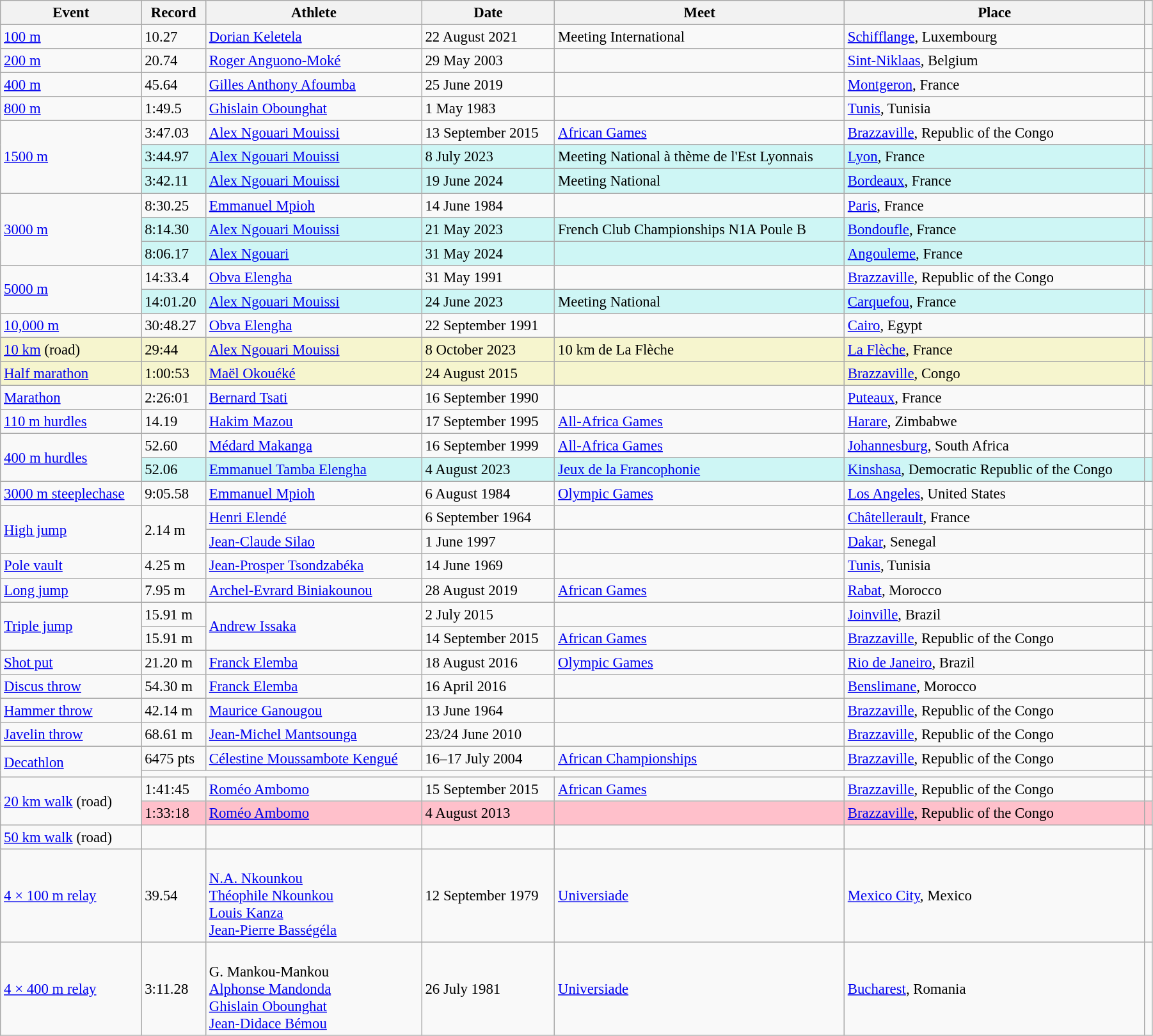<table class="wikitable" style="font-size:95%; width: 95%;">
<tr>
<th>Event</th>
<th>Record</th>
<th>Athlete</th>
<th>Date</th>
<th>Meet</th>
<th>Place</th>
<th></th>
</tr>
<tr>
<td><a href='#'>100 m</a></td>
<td>10.27 </td>
<td><a href='#'>Dorian Keletela</a></td>
<td>22 August 2021</td>
<td>Meeting International</td>
<td><a href='#'>Schifflange</a>, Luxembourg</td>
<td></td>
</tr>
<tr>
<td><a href='#'>200 m</a></td>
<td>20.74 </td>
<td><a href='#'>Roger Anguono-Moké</a></td>
<td>29 May 2003</td>
<td></td>
<td><a href='#'>Sint-Niklaas</a>, Belgium</td>
<td></td>
</tr>
<tr>
<td><a href='#'>400 m</a></td>
<td>45.64</td>
<td><a href='#'>Gilles Anthony Afoumba</a></td>
<td>25 June 2019</td>
<td></td>
<td><a href='#'>Montgeron</a>, France</td>
<td></td>
</tr>
<tr>
<td><a href='#'>800 m</a></td>
<td>1:49.5 </td>
<td><a href='#'>Ghislain Obounghat</a></td>
<td>1 May 1983</td>
<td></td>
<td><a href='#'>Tunis</a>, Tunisia</td>
<td></td>
</tr>
<tr>
<td rowspan=3><a href='#'>1500 m</a></td>
<td>3:47.03</td>
<td><a href='#'>Alex Ngouari Mouissi</a></td>
<td>13 September 2015</td>
<td><a href='#'>African Games</a></td>
<td><a href='#'>Brazzaville</a>, Republic of the Congo</td>
<td></td>
</tr>
<tr bgcolor=#CEF6F5>
<td>3:44.97</td>
<td><a href='#'>Alex Ngouari Mouissi</a></td>
<td>8 July 2023</td>
<td>Meeting National à thème de l'Est Lyonnais</td>
<td><a href='#'>Lyon</a>, France</td>
<td></td>
</tr>
<tr bgcolor=#CEF6F5>
<td>3:42.11</td>
<td><a href='#'>Alex Ngouari Mouissi</a></td>
<td>19 June 2024</td>
<td>Meeting National</td>
<td><a href='#'>Bordeaux</a>, France</td>
<td></td>
</tr>
<tr>
<td rowspan=3><a href='#'>3000 m</a></td>
<td>8:30.25</td>
<td><a href='#'>Emmanuel Mpioh</a></td>
<td>14 June 1984</td>
<td></td>
<td><a href='#'>Paris</a>, France</td>
<td></td>
</tr>
<tr bgcolor=#CEF6F5>
<td>8:14.30</td>
<td><a href='#'>Alex Ngouari Mouissi</a></td>
<td>21 May 2023</td>
<td>French Club Championships N1A Poule B</td>
<td><a href='#'>Bondoufle</a>, France</td>
<td></td>
</tr>
<tr bgcolor=#CEF6F5>
<td>8:06.17</td>
<td><a href='#'>Alex Ngouari</a></td>
<td>31 May 2024</td>
<td></td>
<td><a href='#'>Angouleme</a>, France</td>
<td></td>
</tr>
<tr>
<td rowspan=2><a href='#'>5000 m</a></td>
<td>14:33.4 </td>
<td><a href='#'>Obva Elengha</a></td>
<td>31 May 1991</td>
<td></td>
<td><a href='#'>Brazzaville</a>, Republic of the Congo</td>
<td></td>
</tr>
<tr bgcolor=#CEF6F5>
<td>14:01.20</td>
<td><a href='#'>Alex Ngouari Mouissi</a></td>
<td>24 June 2023</td>
<td>Meeting National</td>
<td><a href='#'>Carquefou</a>, France</td>
<td></td>
</tr>
<tr>
<td><a href='#'>10,000 m</a></td>
<td>30:48.27</td>
<td><a href='#'>Obva Elengha</a></td>
<td>22 September 1991</td>
<td></td>
<td><a href='#'>Cairo</a>, Egypt</td>
<td></td>
</tr>
<tr style="background:#f6F5CE;">
<td><a href='#'>10 km</a> (road)</td>
<td>29:44</td>
<td><a href='#'>Alex Ngouari Mouissi</a></td>
<td>8 October 2023</td>
<td>10 km de La Flèche</td>
<td><a href='#'>La Flèche</a>, France</td>
<td></td>
</tr>
<tr style="background:#f6F5CE;">
<td><a href='#'>Half marathon</a></td>
<td>1:00:53</td>
<td><a href='#'>Maël Okouéké</a></td>
<td>24 August 2015</td>
<td></td>
<td><a href='#'>Brazzaville</a>, Congo</td>
<td></td>
</tr>
<tr>
<td><a href='#'>Marathon</a></td>
<td>2:26:01</td>
<td><a href='#'>Bernard Tsati</a></td>
<td>16 September 1990</td>
<td></td>
<td><a href='#'>Puteaux</a>, France</td>
<td></td>
</tr>
<tr>
<td><a href='#'>110 m hurdles</a></td>
<td>14.19</td>
<td><a href='#'>Hakim Mazou</a></td>
<td>17 September 1995</td>
<td><a href='#'>All-Africa Games</a></td>
<td><a href='#'>Harare</a>, Zimbabwe</td>
<td></td>
</tr>
<tr>
<td rowspan=2><a href='#'>400 m hurdles</a></td>
<td>52.60</td>
<td><a href='#'>Médard Makanga</a></td>
<td>16 September 1999</td>
<td><a href='#'>All-Africa Games</a></td>
<td><a href='#'>Johannesburg</a>, South Africa</td>
<td></td>
</tr>
<tr bgcolor=#CEF6F5>
<td>52.06</td>
<td><a href='#'>Emmanuel Tamba Elengha</a></td>
<td>4 August 2023</td>
<td><a href='#'>Jeux de la Francophonie</a></td>
<td><a href='#'>Kinshasa</a>, Democratic Republic of the Congo</td>
<td></td>
</tr>
<tr>
<td><a href='#'>3000 m steeplechase</a></td>
<td>9:05.58</td>
<td><a href='#'>Emmanuel Mpioh</a></td>
<td>6 August 1984</td>
<td><a href='#'>Olympic Games</a></td>
<td><a href='#'>Los Angeles</a>, United States</td>
<td></td>
</tr>
<tr>
<td rowspan=2><a href='#'>High jump</a></td>
<td rowspan=2>2.14 m</td>
<td><a href='#'>Henri Elendé</a></td>
<td>6 September 1964</td>
<td></td>
<td><a href='#'>Châtellerault</a>, France</td>
<td></td>
</tr>
<tr>
<td><a href='#'>Jean-Claude Silao</a></td>
<td>1 June 1997</td>
<td></td>
<td><a href='#'>Dakar</a>, Senegal</td>
<td></td>
</tr>
<tr>
<td><a href='#'>Pole vault</a></td>
<td>4.25 m</td>
<td><a href='#'>Jean-Prosper Tsondzabéka</a></td>
<td>14 June 1969</td>
<td></td>
<td><a href='#'>Tunis</a>, Tunisia</td>
<td></td>
</tr>
<tr>
<td><a href='#'>Long jump</a></td>
<td>7.95 m </td>
<td><a href='#'>Archel-Evrard Biniakounou</a></td>
<td>28 August 2019</td>
<td><a href='#'>African Games</a></td>
<td><a href='#'>Rabat</a>, Morocco</td>
<td></td>
</tr>
<tr>
<td rowspan=2><a href='#'>Triple jump</a></td>
<td>15.91 m</td>
<td rowspan=2><a href='#'>Andrew Issaka</a></td>
<td>2 July 2015</td>
<td></td>
<td><a href='#'>Joinville</a>, Brazil</td>
<td></td>
</tr>
<tr>
<td>15.91 m </td>
<td>14 September 2015</td>
<td><a href='#'>African Games</a></td>
<td><a href='#'>Brazzaville</a>, Republic of the Congo</td>
<td></td>
</tr>
<tr>
<td><a href='#'>Shot put</a></td>
<td>21.20 m</td>
<td><a href='#'>Franck Elemba</a></td>
<td>18 August 2016</td>
<td><a href='#'>Olympic Games</a></td>
<td><a href='#'>Rio de Janeiro</a>, Brazil</td>
<td></td>
</tr>
<tr>
<td><a href='#'>Discus throw</a></td>
<td>54.30 m</td>
<td><a href='#'>Franck Elemba</a></td>
<td>16 April 2016</td>
<td></td>
<td><a href='#'>Benslimane</a>, Morocco</td>
<td></td>
</tr>
<tr>
<td><a href='#'>Hammer throw</a></td>
<td>42.14 m</td>
<td><a href='#'>Maurice Ganougou</a></td>
<td>13 June 1964</td>
<td></td>
<td><a href='#'>Brazzaville</a>, Republic of the Congo</td>
<td></td>
</tr>
<tr>
<td><a href='#'>Javelin throw</a></td>
<td>68.61 m</td>
<td><a href='#'>Jean-Michel Mantsounga</a></td>
<td>23/24 June 2010</td>
<td></td>
<td><a href='#'>Brazzaville</a>, Republic of the Congo</td>
<td></td>
</tr>
<tr>
<td rowspan=2><a href='#'>Decathlon</a></td>
<td>6475 pts</td>
<td><a href='#'>Célestine Moussambote Kengué</a></td>
<td>16–17 July 2004</td>
<td><a href='#'>African Championships</a></td>
<td><a href='#'>Brazzaville</a>, Republic of the Congo</td>
<td></td>
</tr>
<tr>
<td colspan=5></td>
<td></td>
</tr>
<tr>
<td rowspan=2><a href='#'>20 km walk</a> (road)</td>
<td>1:41:45</td>
<td><a href='#'>Roméo Ambomo</a></td>
<td>15 September 2015</td>
<td><a href='#'>African Games</a></td>
<td><a href='#'>Brazzaville</a>, Republic of the Congo</td>
<td></td>
</tr>
<tr style="background:pink">
<td>1:33:18</td>
<td><a href='#'>Roméo Ambomo</a></td>
<td>4 August 2013</td>
<td></td>
<td><a href='#'>Brazzaville</a>, Republic of the Congo</td>
<td></td>
</tr>
<tr>
<td><a href='#'>50 km walk</a> (road)</td>
<td></td>
<td></td>
<td></td>
<td></td>
<td></td>
<td></td>
</tr>
<tr>
<td><a href='#'>4 × 100 m relay</a></td>
<td>39.54 </td>
<td><br><a href='#'>N.A. Nkounkou</a><br><a href='#'>Théophile Nkounkou</a><br><a href='#'>Louis Kanza</a><br><a href='#'>Jean-Pierre Basségéla</a></td>
<td>12 September 1979</td>
<td><a href='#'>Universiade</a></td>
<td><a href='#'>Mexico City</a>, Mexico</td>
<td></td>
</tr>
<tr>
<td><a href='#'>4 × 400 m relay</a></td>
<td>3:11.28</td>
<td><br>G. Mankou-Mankou<br><a href='#'>Alphonse Mandonda</a><br><a href='#'>Ghislain Obounghat</a><br><a href='#'>Jean-Didace Bémou</a></td>
<td>26 July 1981</td>
<td><a href='#'>Universiade</a></td>
<td><a href='#'>Bucharest</a>, Romania</td>
<td></td>
</tr>
</table>
